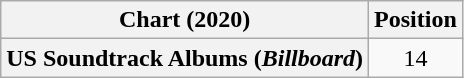<table class="wikitable plainrowheaders" style="text-align:center">
<tr>
<th scope="col">Chart (2020)</th>
<th scope="col">Position</th>
</tr>
<tr>
<th scope="row">US Soundtrack Albums (<em>Billboard</em>)</th>
<td>14</td>
</tr>
</table>
